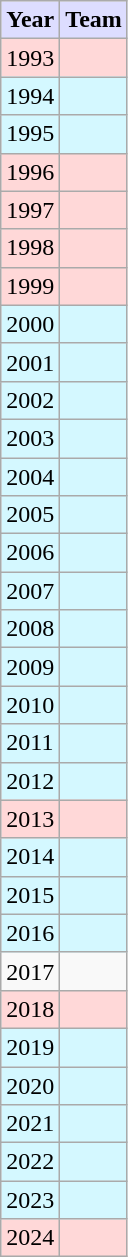<table class="wikitable sortable">
<tr>
<th style="background:#DDDDFF;">Year</th>
<th style="background:#DDDDFF;">Team</th>
</tr>
<tr>
<td style="background:#FFD8D8">1993</td>
<td style="background:#FFD8D8"></td>
</tr>
<tr>
<td style="background:#D4F8FF">1994</td>
<td style="background:#D4F8FF"></td>
</tr>
<tr>
<td style="background:#D4F8FF">1995</td>
<td style="background:#D4F8FF"></td>
</tr>
<tr>
<td style="background:#FFD8D8">1996</td>
<td style="background:#FFD8D8"></td>
</tr>
<tr>
<td style="background:#FFD8D8">1997</td>
<td style="background:#FFD8D8"></td>
</tr>
<tr>
<td style="background:#FFD8D8">1998</td>
<td style="background:#FFD8D8"></td>
</tr>
<tr>
<td style="background:#FFD8D8">1999</td>
<td style="background:#FFD8D8"></td>
</tr>
<tr>
<td style="background:#D4F8FF">2000</td>
<td style="background:#D4F8FF"></td>
</tr>
<tr>
<td style="background:#D4F8FF">2001</td>
<td style="background:#D4F8FF"></td>
</tr>
<tr>
<td style="background:#D4F8FF">2002</td>
<td style="background:#D4F8FF"></td>
</tr>
<tr>
<td style="background:#D4F8FF">2003</td>
<td style="background:#D4F8FF"></td>
</tr>
<tr>
<td style="background:#D4F8FF">2004</td>
<td style="background:#D4F8FF"></td>
</tr>
<tr>
<td style="background:#D4F8FF">2005</td>
<td style="background:#D4F8FF"></td>
</tr>
<tr>
<td style="background:#D4F8FF">2006</td>
<td style="background:#D4F8FF"></td>
</tr>
<tr>
<td style="background:#D4F8FF">2007</td>
<td style="background:#D4F8FF"></td>
</tr>
<tr>
<td style="background:#D4F8FF">2008</td>
<td style="background:#D4F8FF"></td>
</tr>
<tr>
<td style="background:#D4F8FF">2009</td>
<td style="background:#D4F8FF"></td>
</tr>
<tr>
<td style="background:#D4F8FF">2010</td>
<td style="background:#D4F8FF"></td>
</tr>
<tr>
<td style="background:#D4F8FF">2011</td>
<td style="background:#D4F8FF"></td>
</tr>
<tr>
<td style="background:#D4F8FF">2012</td>
<td style="background:#D4F8FF"></td>
</tr>
<tr>
<td style="background:#FFD8D8">2013</td>
<td style="background:#FFD8D8"></td>
</tr>
<tr>
<td style="background:#D4F8FF">2014</td>
<td style="background:#D4F8FF"></td>
</tr>
<tr>
<td style="background:#D4F8FF">2015</td>
<td style="background:#D4F8FF"></td>
</tr>
<tr>
<td style="background:#D4F8FF">2016</td>
<td style="background:#D4F8FF"></td>
</tr>
<tr>
<td>2017</td>
<td></td>
</tr>
<tr>
<td style="background:#FFD8D8">2018</td>
<td style="background:#FFD8D8"></td>
</tr>
<tr>
<td style="background:#D4F8FF">2019</td>
<td style="background:#D4F8FF"></td>
</tr>
<tr>
<td style="background:#D4F8FF">2020</td>
<td style="background:#D4F8FF"></td>
</tr>
<tr>
<td style="background:#D4F8FF">2021</td>
<td style="background:#D4F8FF"></td>
</tr>
<tr>
<td style="background:#D4F8FF">2022</td>
<td style="background:#D4F8FF"></td>
</tr>
<tr>
<td style="background:#D4F8FF">2023</td>
<td style="background:#D4F8FF"></td>
</tr>
<tr>
<td style="background:#FFD8D8">2024</td>
<td style="background:#FFD8D8"></td>
</tr>
</table>
